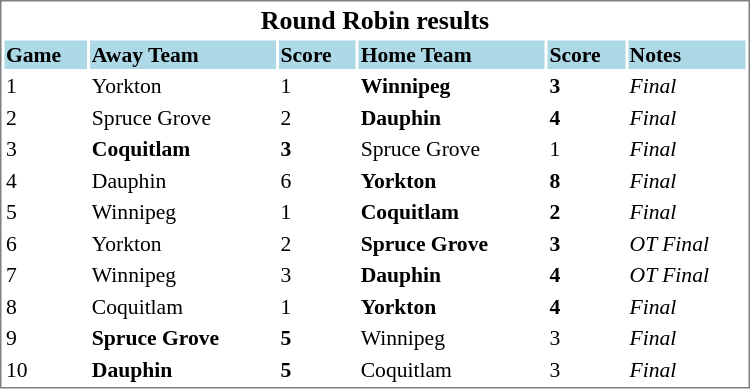<table cellpadding="0">
<tr align="left" style="vertical-align: top">
<td></td>
<td><br><table cellpadding="1" width="500px" style="font-size: 90%; border: 1px solid gray;">
<tr align="center" style="font-size: larger;">
<td colspan=6><strong>Round Robin results</strong></td>
</tr>
<tr style="background:lightblue;">
<td><strong>Game</strong></td>
<td><strong>Away Team</strong></td>
<td><strong>Score</strong></td>
<td><strong>Home Team</strong></td>
<td><strong>Score</strong></td>
<td><strong>Notes</strong></td>
</tr>
<tr>
<td>1</td>
<td>Yorkton</td>
<td>1</td>
<td><strong>Winnipeg</strong></td>
<td><strong>3</strong></td>
<td><em>Final</em></td>
</tr>
<tr>
<td>2</td>
<td>Spruce Grove</td>
<td>2</td>
<td><strong>Dauphin</strong></td>
<td><strong>4</strong></td>
<td><em>Final</em></td>
</tr>
<tr>
<td>3</td>
<td><strong>Coquitlam</strong></td>
<td><strong>3</strong></td>
<td>Spruce Grove</td>
<td>1</td>
<td><em>Final</em></td>
</tr>
<tr>
<td>4</td>
<td>Dauphin</td>
<td>6</td>
<td><strong>Yorkton</strong></td>
<td><strong>8</strong></td>
<td><em>Final</em></td>
</tr>
<tr>
<td>5</td>
<td>Winnipeg</td>
<td>1</td>
<td><strong>Coquitlam</strong></td>
<td><strong>2</strong></td>
<td><em>Final</em></td>
</tr>
<tr>
<td>6</td>
<td>Yorkton</td>
<td>2</td>
<td><strong>Spruce Grove</strong></td>
<td><strong>3</strong></td>
<td><em>OT Final</em></td>
</tr>
<tr>
<td>7</td>
<td>Winnipeg</td>
<td>3</td>
<td><strong>Dauphin</strong></td>
<td><strong>4</strong></td>
<td><em>OT Final</em></td>
</tr>
<tr>
<td>8</td>
<td>Coquitlam</td>
<td>1</td>
<td><strong>Yorkton</strong></td>
<td><strong>4</strong></td>
<td><em>Final</em></td>
</tr>
<tr>
<td>9</td>
<td><strong>Spruce Grove</strong></td>
<td><strong>5</strong></td>
<td>Winnipeg</td>
<td>3</td>
<td><em>Final</em></td>
</tr>
<tr>
<td>10</td>
<td><strong>Dauphin</strong></td>
<td><strong>5</strong></td>
<td>Coquitlam</td>
<td>3</td>
<td><em>Final</em></td>
</tr>
</table>
</td>
</tr>
</table>
